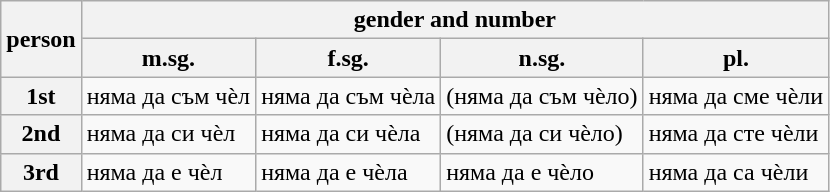<table class="wikitable">
<tr>
<th rowspan="2">person</th>
<th colspan="4">gender and number</th>
</tr>
<tr>
<th>m.sg.</th>
<th>f.sg.</th>
<th>n.sg.</th>
<th>pl.</th>
</tr>
<tr>
<th>1st</th>
<td>няма да съм чѐл</td>
<td>няма да съм чѐла</td>
<td>(няма да съм чѐло)</td>
<td>няма да сме чѐли</td>
</tr>
<tr>
<th>2nd</th>
<td>няма да си чѐл</td>
<td>няма да си чѐла</td>
<td>(няма да си чѐлo)</td>
<td>няма да сте чѐли</td>
</tr>
<tr>
<th>3rd</th>
<td>няма да е чѐл</td>
<td>няма да е чѐла</td>
<td>няма да е чѐло</td>
<td>няма да са чѐли</td>
</tr>
</table>
